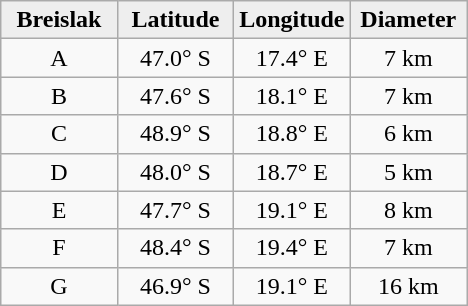<table class="wikitable">
<tr>
<th width="25%" style="background:#eeeeee;">Breislak</th>
<th width="25%" style="background:#eeeeee;">Latitude</th>
<th width="25%" style="background:#eeeeee;">Longitude</th>
<th width="25%" style="background:#eeeeee;">Diameter</th>
</tr>
<tr>
<td align="center">A</td>
<td align="center">47.0° S</td>
<td align="center">17.4° E</td>
<td align="center">7 km</td>
</tr>
<tr>
<td align="center">B</td>
<td align="center">47.6° S</td>
<td align="center">18.1° E</td>
<td align="center">7 km</td>
</tr>
<tr>
<td align="center">C</td>
<td align="center">48.9° S</td>
<td align="center">18.8° E</td>
<td align="center">6 km</td>
</tr>
<tr>
<td align="center">D</td>
<td align="center">48.0° S</td>
<td align="center">18.7° E</td>
<td align="center">5 km</td>
</tr>
<tr>
<td align="center">E</td>
<td align="center">47.7° S</td>
<td align="center">19.1° E</td>
<td align="center">8 km</td>
</tr>
<tr>
<td align="center">F</td>
<td align="center">48.4° S</td>
<td align="center">19.4° E</td>
<td align="center">7 km</td>
</tr>
<tr>
<td align="center">G</td>
<td align="center">46.9° S</td>
<td align="center">19.1° E</td>
<td align="center">16 km</td>
</tr>
</table>
